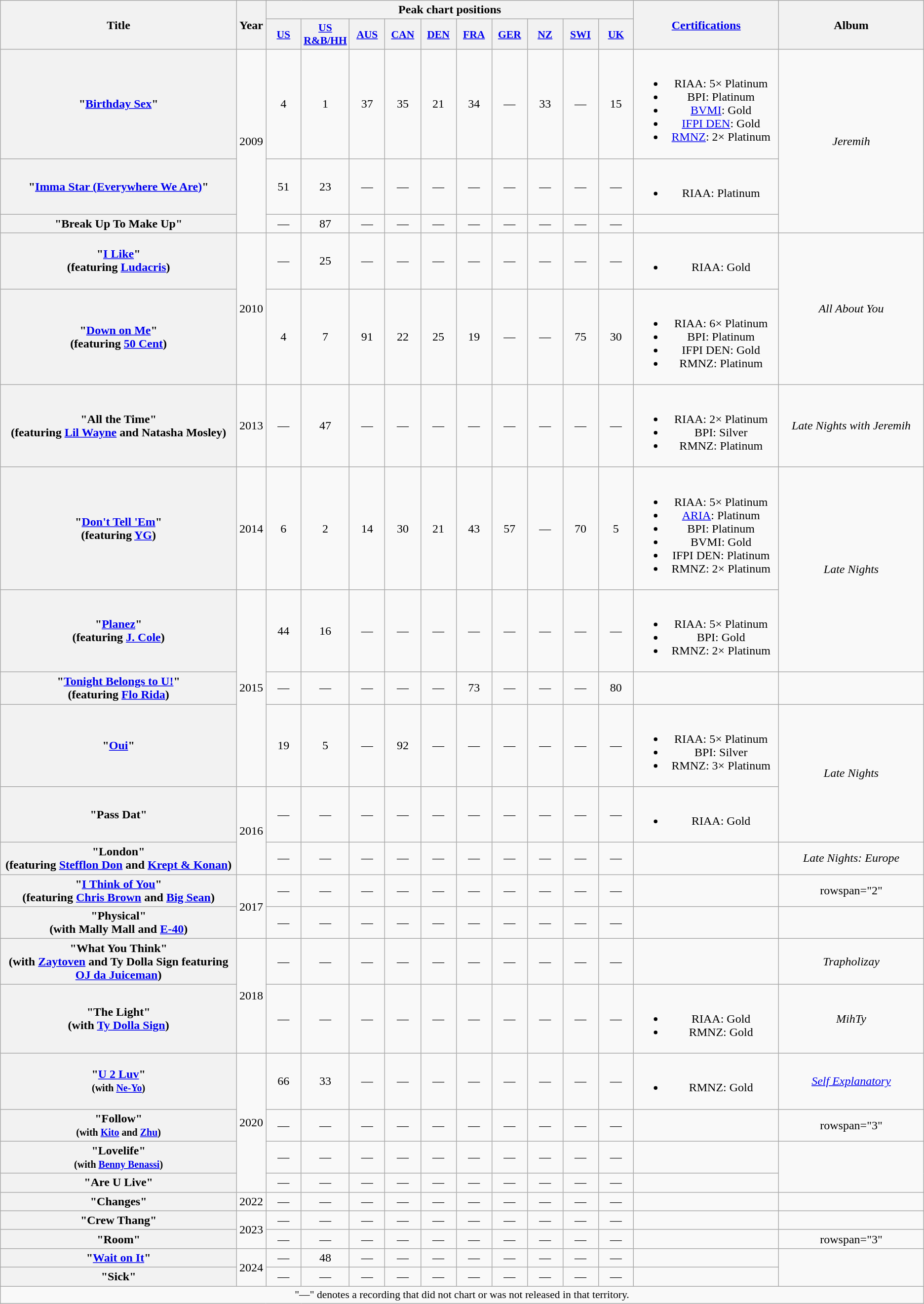<table class="wikitable plainrowheaders" style="text-align:center;">
<tr>
<th scope="col" rowspan="2" style="width:20em;">Title</th>
<th scope="col" rowspan="2">Year</th>
<th scope="col" colspan="10">Peak chart positions</th>
<th scope="col" rowspan="2" style="width:12em;"><a href='#'>Certifications</a></th>
<th scope="col" rowspan="2" style="width:12em;">Album</th>
</tr>
<tr>
<th scope="col" style="width:2.9em;font-size:90%;"><a href='#'>US</a><br></th>
<th scope="col" style="width:2.9em;font-size:90%;"><a href='#'>US R&B/HH</a><br></th>
<th scope="col" style="width:2.9em;font-size:90%;"><a href='#'>AUS</a><br></th>
<th scope="col" style="width:2.9em;font-size:90%;"><a href='#'>CAN</a><br></th>
<th scope="col" style="width:2.9em;font-size:90%;"><a href='#'>DEN</a><br></th>
<th scope="col" style="width:2.9em;font-size:90%;"><a href='#'>FRA</a><br></th>
<th scope="col" style="width:2.9em;font-size:90%;"><a href='#'>GER</a><br></th>
<th scope="col" style="width:2.9em;font-size:90%;"><a href='#'>NZ</a><br></th>
<th scope="col" style="width:2.9em;font-size:90%;"><a href='#'>SWI</a><br></th>
<th scope="col" style="width:2.9em;font-size:90%;"><a href='#'>UK</a><br></th>
</tr>
<tr>
<th scope="row">"<a href='#'>Birthday Sex</a>"</th>
<td rowspan="3">2009</td>
<td>4</td>
<td>1</td>
<td>37</td>
<td>35</td>
<td>21</td>
<td>34</td>
<td>—</td>
<td>33</td>
<td>—</td>
<td>15</td>
<td><br><ul><li>RIAA: 5× Platinum</li><li>BPI: Platinum</li><li><a href='#'>BVMI</a>: Gold</li><li><a href='#'>IFPI DEN</a>: Gold</li><li><a href='#'>RMNZ</a>: 2× Platinum</li></ul></td>
<td rowspan="3"><em>Jeremih</em></td>
</tr>
<tr>
<th scope="row">"<a href='#'>Imma Star (Everywhere We Are)</a>"</th>
<td>51</td>
<td>23</td>
<td>—</td>
<td>—</td>
<td>—</td>
<td>—</td>
<td>—</td>
<td>—</td>
<td>—</td>
<td>—</td>
<td><br><ul><li>RIAA: Platinum</li></ul></td>
</tr>
<tr>
<th scope="row">"Break Up To Make Up"</th>
<td>—</td>
<td>87</td>
<td>—</td>
<td>—</td>
<td>—</td>
<td>—</td>
<td>—</td>
<td>—</td>
<td>—</td>
<td>—</td>
<td></td>
</tr>
<tr>
<th scope="row">"<a href='#'>I Like</a>"<br><span>(featuring <a href='#'>Ludacris</a>)</span></th>
<td rowspan="2">2010</td>
<td>—</td>
<td>25</td>
<td>—</td>
<td>—</td>
<td>—</td>
<td>—</td>
<td>—</td>
<td>—</td>
<td>—</td>
<td>—</td>
<td><br><ul><li>RIAA: Gold</li></ul></td>
<td rowspan="2"><em>All About You</em></td>
</tr>
<tr>
<th scope="row">"<a href='#'>Down on Me</a>"<br><span>(featuring <a href='#'>50 Cent</a>)</span></th>
<td>4</td>
<td>7</td>
<td>91</td>
<td>22</td>
<td>25</td>
<td>19</td>
<td>—</td>
<td>—</td>
<td>75</td>
<td>30</td>
<td><br><ul><li>RIAA: 6× Platinum</li><li>BPI: Platinum</li><li>IFPI DEN: Gold</li><li>RMNZ: Platinum</li></ul></td>
</tr>
<tr>
<th scope="row">"All the Time"<br><span>(featuring <a href='#'>Lil Wayne</a> and Natasha Mosley)</span></th>
<td>2013</td>
<td>—</td>
<td>47</td>
<td>—</td>
<td>—</td>
<td>—</td>
<td>—</td>
<td>—</td>
<td>—</td>
<td>—</td>
<td>—</td>
<td><br><ul><li>RIAA: 2× Platinum</li><li>BPI: Silver</li><li>RMNZ: Platinum</li></ul></td>
<td><em>Late Nights with Jeremih</em></td>
</tr>
<tr>
<th scope="row">"<a href='#'>Don't Tell 'Em</a>"<br><span>(featuring <a href='#'>YG</a>)</span></th>
<td>2014</td>
<td>6</td>
<td>2</td>
<td>14</td>
<td>30</td>
<td>21</td>
<td>43</td>
<td>57</td>
<td>—</td>
<td>70</td>
<td>5</td>
<td><br><ul><li>RIAA: 5× Platinum</li><li><a href='#'>ARIA</a>: Platinum</li><li>BPI: Platinum</li><li>BVMI: Gold</li><li>IFPI DEN: Platinum</li><li>RMNZ: 2× Platinum</li></ul></td>
<td rowspan="2"><em>Late Nights</em></td>
</tr>
<tr>
<th scope="row">"<a href='#'>Planez</a>"<br><span>(featuring <a href='#'>J. Cole</a>)</span></th>
<td rowspan="3">2015</td>
<td>44</td>
<td>16</td>
<td>—</td>
<td>—</td>
<td>—</td>
<td>—</td>
<td>—</td>
<td>—</td>
<td>—</td>
<td>—</td>
<td><br><ul><li>RIAA: 5× Platinum</li><li>BPI: Gold</li><li>RMNZ: 2× Platinum</li></ul></td>
</tr>
<tr>
<th scope="row">"<a href='#'>Tonight Belongs to U!</a>"<br><span>(featuring <a href='#'>Flo Rida</a>)</span></th>
<td>—</td>
<td>—</td>
<td>—</td>
<td>—</td>
<td>—</td>
<td>73</td>
<td>—</td>
<td>—</td>
<td>—</td>
<td>80</td>
<td></td>
<td></td>
</tr>
<tr>
<th scope="row">"<a href='#'>Oui</a>"</th>
<td>19</td>
<td>5</td>
<td>—</td>
<td>92</td>
<td>—</td>
<td>—</td>
<td>—</td>
<td>—</td>
<td>—</td>
<td>—</td>
<td><br><ul><li>RIAA: 5× Platinum</li><li>BPI: Silver</li><li>RMNZ: 3× Platinum</li></ul></td>
<td rowspan="2"><em>Late Nights</em></td>
</tr>
<tr>
<th scope="row">"Pass Dat"</th>
<td rowspan="2">2016</td>
<td>—</td>
<td>—</td>
<td>—</td>
<td>—</td>
<td>—</td>
<td>—</td>
<td>—</td>
<td>—</td>
<td>—</td>
<td>—</td>
<td><br><ul><li>RIAA: Gold</li></ul></td>
</tr>
<tr>
<th scope="row">"London"<br><span>(featuring <a href='#'>Stefflon Don</a> and <a href='#'>Krept & Konan</a>)</span></th>
<td>—</td>
<td>—</td>
<td>—</td>
<td>—</td>
<td>—</td>
<td>—</td>
<td>—</td>
<td>—</td>
<td>—</td>
<td>—</td>
<td></td>
<td><em>Late Nights: Europe</em></td>
</tr>
<tr>
<th scope="row">"<a href='#'>I Think of You</a>"<br><span>(featuring <a href='#'>Chris Brown</a> and <a href='#'>Big Sean</a>)</span></th>
<td rowspan="2">2017</td>
<td>—</td>
<td>—</td>
<td>—</td>
<td>—</td>
<td>—</td>
<td>—</td>
<td>—</td>
<td>—</td>
<td>—</td>
<td>—</td>
<td></td>
<td>rowspan="2" </td>
</tr>
<tr>
<th scope="row">"Physical"<br><span>(with Mally Mall and <a href='#'>E-40</a>)</span></th>
<td>—</td>
<td>—</td>
<td>—</td>
<td>—</td>
<td>—</td>
<td>—</td>
<td>—</td>
<td>—</td>
<td>—</td>
<td>—</td>
<td></td>
</tr>
<tr>
<th scope="row">"What You Think" <br><span>(with <a href='#'>Zaytoven</a> and Ty Dolla Sign featuring <a href='#'>OJ da Juiceman</a>)</span></th>
<td rowspan="2">2018</td>
<td>—</td>
<td>—</td>
<td>—</td>
<td>—</td>
<td>—</td>
<td>—</td>
<td>—</td>
<td>—</td>
<td>—</td>
<td>—</td>
<td></td>
<td><em>Trapholizay</em></td>
</tr>
<tr>
<th scope="row">"The Light"<br><span>(with <a href='#'>Ty Dolla Sign</a>)</span></th>
<td>—</td>
<td>—</td>
<td>—</td>
<td>—</td>
<td>—</td>
<td>—</td>
<td>—</td>
<td>—</td>
<td>—</td>
<td>—</td>
<td><br><ul><li>RIAA: Gold</li><li>RMNZ: Gold</li></ul></td>
<td><em>MihTy</em></td>
</tr>
<tr>
<th scope="row">"<a href='#'>U 2 Luv</a>"<br><small>(with <a href='#'>Ne-Yo</a>)</small></th>
<td rowspan="4">2020</td>
<td>66</td>
<td>33</td>
<td>—</td>
<td>—</td>
<td>—</td>
<td>—</td>
<td>—</td>
<td>—</td>
<td>—</td>
<td>—</td>
<td><br><ul><li>RMNZ: Gold</li></ul></td>
<td><em><a href='#'>Self Explanatory</a></em></td>
</tr>
<tr>
<th scope="row">"Follow" <br><small>(with <a href='#'>Kito</a> and <a href='#'>Zhu</a>)</small></th>
<td>—</td>
<td>—</td>
<td>—</td>
<td>—</td>
<td>—</td>
<td>—</td>
<td>—</td>
<td>—</td>
<td>—</td>
<td>—</td>
<td></td>
<td>rowspan="3" </td>
</tr>
<tr>
<th scope="row">"Lovelife" <br><small>(with <a href='#'>Benny Benassi</a>)</small></th>
<td>—</td>
<td>—</td>
<td>—</td>
<td>—</td>
<td>—</td>
<td>—</td>
<td>—</td>
<td>—</td>
<td>—</td>
<td>—</td>
<td></td>
</tr>
<tr>
<th scope="row">"Are U Live"<br></th>
<td>—</td>
<td>—</td>
<td>—</td>
<td>—</td>
<td>—</td>
<td>—</td>
<td>—</td>
<td>—</td>
<td>—</td>
<td>—</td>
<td></td>
</tr>
<tr>
<th scope="row">"Changes"</th>
<td>2022</td>
<td>—</td>
<td>—</td>
<td>—</td>
<td>—</td>
<td>—</td>
<td>—</td>
<td>—</td>
<td>—</td>
<td>—</td>
<td>—</td>
<td></td>
<td></td>
</tr>
<tr>
<th scope="row">"Crew Thang"<br></th>
<td rowspan="2">2023</td>
<td>—</td>
<td>—</td>
<td>—</td>
<td>—</td>
<td>—</td>
<td>—</td>
<td>—</td>
<td>—</td>
<td>—</td>
<td>—</td>
<td></td>
<td></td>
</tr>
<tr>
<th scope="row">"Room"<br></th>
<td>—</td>
<td>—</td>
<td>—</td>
<td>—</td>
<td>—</td>
<td>—</td>
<td>—</td>
<td>—</td>
<td>—</td>
<td>—</td>
<td></td>
<td>rowspan="3" </td>
</tr>
<tr>
<th scope="row">"<a href='#'>Wait on It</a>"<br></th>
<td rowspan="2">2024</td>
<td>—</td>
<td>48</td>
<td>—</td>
<td>—</td>
<td>—</td>
<td>—</td>
<td>—</td>
<td>—</td>
<td>—</td>
<td>—</td>
<td></td>
</tr>
<tr>
<th scope="row">"Sick"<br></th>
<td>—</td>
<td>—</td>
<td>—</td>
<td>—</td>
<td>—</td>
<td>—</td>
<td>—</td>
<td>—</td>
<td>—</td>
<td>—</td>
<td></td>
</tr>
<tr>
<td colspan="14" style="font-size:90%">"—" denotes a recording that did not chart or was not released in that territory.</td>
</tr>
</table>
